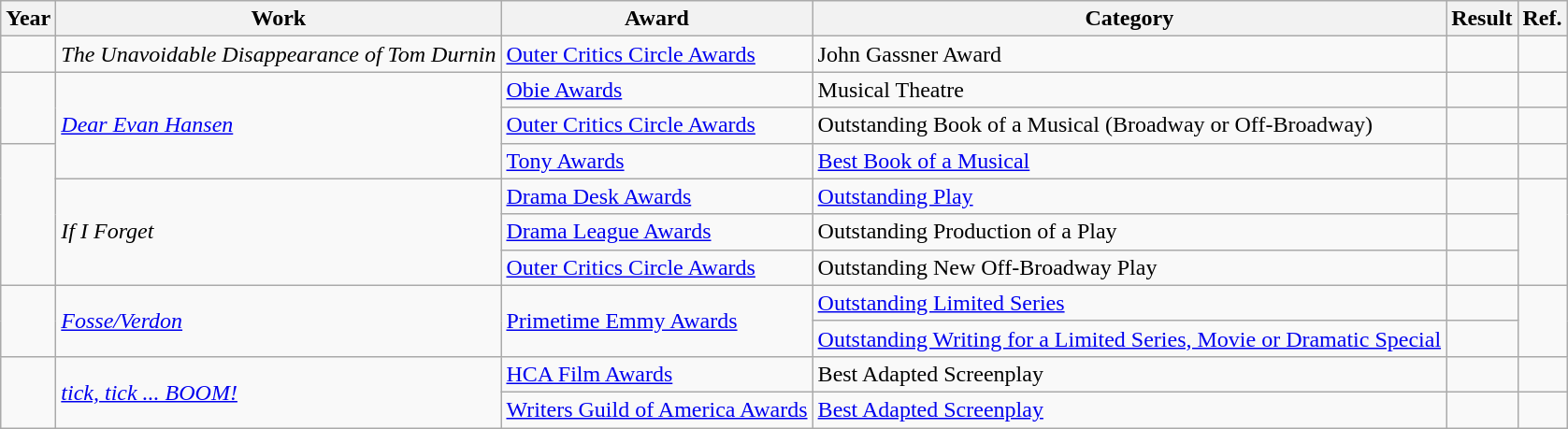<table class="wikitable sortable">
<tr>
<th>Year</th>
<th>Work</th>
<th>Award</th>
<th>Category</th>
<th>Result</th>
<th>Ref.</th>
</tr>
<tr>
<td></td>
<td><em>The Unavoidable Disappearance of Tom Durnin</em></td>
<td><a href='#'>Outer Critics Circle Awards</a></td>
<td>John Gassner Award</td>
<td></td>
<td></td>
</tr>
<tr>
<td rowspan="2"></td>
<td rowspan="3"><em><a href='#'>Dear Evan Hansen</a></em></td>
<td><a href='#'>Obie Awards</a></td>
<td>Musical Theatre</td>
<td></td>
<td></td>
</tr>
<tr>
<td><a href='#'>Outer Critics Circle Awards</a></td>
<td>Outstanding Book of a Musical (Broadway or Off-Broadway)</td>
<td></td>
<td></td>
</tr>
<tr>
<td rowspan="4"></td>
<td><a href='#'>Tony Awards</a></td>
<td><a href='#'>Best Book of a Musical</a></td>
<td></td>
<td></td>
</tr>
<tr>
<td rowspan="3"><em>If I Forget</em></td>
<td><a href='#'>Drama Desk Awards</a></td>
<td><a href='#'>Outstanding Play</a></td>
<td></td>
<td rowspan="3"></td>
</tr>
<tr>
<td><a href='#'>Drama League Awards</a></td>
<td>Outstanding Production of a Play</td>
<td></td>
</tr>
<tr>
<td><a href='#'>Outer Critics Circle Awards</a></td>
<td>Outstanding New Off-Broadway Play</td>
<td></td>
</tr>
<tr>
<td rowspan="2"></td>
<td rowspan="2"><em><a href='#'>Fosse/Verdon</a></em></td>
<td rowspan="2"><a href='#'>Primetime Emmy Awards</a></td>
<td><a href='#'>Outstanding Limited Series</a></td>
<td></td>
<td rowspan="2"></td>
</tr>
<tr>
<td><a href='#'>Outstanding Writing for a Limited Series, Movie or Dramatic Special</a></td>
<td></td>
</tr>
<tr>
<td rowspan="2"></td>
<td rowspan="2"><em><a href='#'>tick, tick ... BOOM!</a></em></td>
<td><a href='#'>HCA Film Awards</a></td>
<td>Best Adapted Screenplay</td>
<td></td>
<td></td>
</tr>
<tr>
<td><a href='#'>Writers Guild of America Awards</a></td>
<td><a href='#'>Best Adapted Screenplay</a></td>
<td></td>
<td></td>
</tr>
</table>
